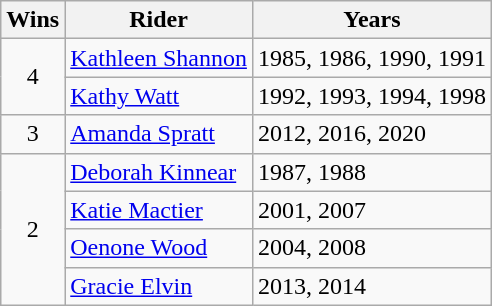<table class="wikitable">
<tr>
<th>Wins</th>
<th>Rider</th>
<th>Years</th>
</tr>
<tr>
<td align=center rowspan=2>4</td>
<td><a href='#'>Kathleen Shannon</a></td>
<td>1985, 1986, 1990, 1991</td>
</tr>
<tr>
<td><a href='#'>Kathy Watt</a></td>
<td>1992, 1993, 1994, 1998</td>
</tr>
<tr>
<td align=center rowspan=1>3</td>
<td><a href='#'>Amanda Spratt</a></td>
<td>2012, 2016, 2020</td>
</tr>
<tr>
<td align=center rowspan=5>2</td>
<td><a href='#'>Deborah Kinnear</a></td>
<td>1987, 1988</td>
</tr>
<tr>
<td><a href='#'>Katie Mactier</a></td>
<td>2001, 2007</td>
</tr>
<tr>
<td><a href='#'>Oenone Wood</a></td>
<td>2004, 2008</td>
</tr>
<tr>
<td><a href='#'>Gracie Elvin</a></td>
<td>2013, 2014</td>
</tr>
</table>
